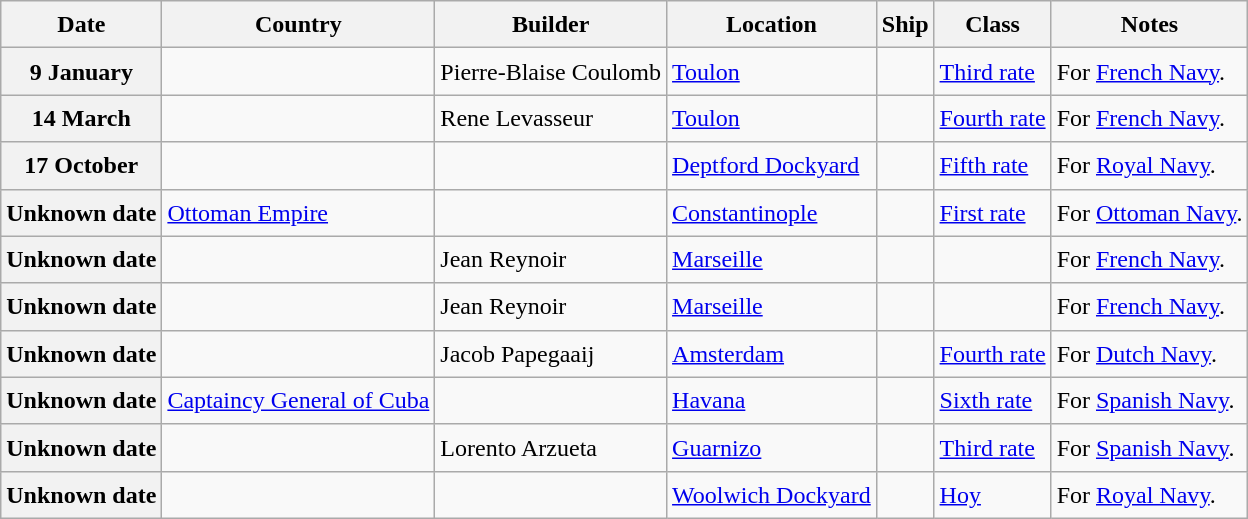<table class="wikitable sortable" style="font-size:1.00em; line-height:1.5em;">
<tr>
<th>Date</th>
<th>Country</th>
<th>Builder</th>
<th>Location</th>
<th>Ship</th>
<th>Class</th>
<th>Notes</th>
</tr>
<tr ---->
<th>9 January</th>
<td></td>
<td>Pierre-Blaise Coulomb</td>
<td><a href='#'>Toulon</a></td>
<td><strong></strong></td>
<td><a href='#'>Third rate</a></td>
<td>For <a href='#'>French Navy</a>.</td>
</tr>
<tr ---->
<th>14 March</th>
<td></td>
<td>Rene Levasseur</td>
<td><a href='#'>Toulon</a></td>
<td><strong></strong></td>
<td><a href='#'>Fourth rate</a></td>
<td>For <a href='#'>French Navy</a>.</td>
</tr>
<tr ---->
<th>17 October</th>
<td></td>
<td></td>
<td><a href='#'>Deptford Dockyard</a></td>
<td><strong></strong></td>
<td><a href='#'>Fifth rate</a></td>
<td>For <a href='#'>Royal Navy</a>.</td>
</tr>
<tr ---->
<th>Unknown date</th>
<td> <a href='#'>Ottoman Empire</a></td>
<td></td>
<td><a href='#'>Constantinople</a></td>
<td><strong></strong></td>
<td><a href='#'>First rate</a></td>
<td>For <a href='#'>Ottoman Navy</a>.</td>
</tr>
<tr ---->
<th>Unknown date</th>
<td></td>
<td>Jean Reynoir</td>
<td><a href='#'>Marseille</a></td>
<td><strong></strong></td>
<td></td>
<td>For <a href='#'>French Navy</a>.</td>
</tr>
<tr ---->
<th>Unknown date</th>
<td></td>
<td>Jean Reynoir</td>
<td><a href='#'>Marseille</a></td>
<td><strong></strong></td>
<td></td>
<td>For <a href='#'>French Navy</a>.</td>
</tr>
<tr ---->
<th>Unknown date</th>
<td></td>
<td>Jacob Papegaaij</td>
<td><a href='#'>Amsterdam</a></td>
<td><strong></strong></td>
<td><a href='#'>Fourth rate</a></td>
<td>For <a href='#'>Dutch Navy</a>.</td>
</tr>
<tr ---->
<th>Unknown date</th>
<td> <a href='#'>Captaincy General of Cuba</a></td>
<td></td>
<td><a href='#'>Havana</a></td>
<td><strong></strong></td>
<td><a href='#'>Sixth rate</a></td>
<td>For <a href='#'>Spanish Navy</a>.</td>
</tr>
<tr ---->
<th>Unknown date</th>
<td></td>
<td>Lorento Arzueta</td>
<td><a href='#'>Guarnizo</a></td>
<td><strong></strong></td>
<td><a href='#'>Third rate</a></td>
<td>For <a href='#'>Spanish Navy</a>.</td>
</tr>
<tr ---->
<th>Unknown date</th>
<td></td>
<td></td>
<td><a href='#'>Woolwich Dockyard</a></td>
<td><strong></strong></td>
<td><a href='#'>Hoy</a></td>
<td>For <a href='#'>Royal Navy</a>.</td>
</tr>
</table>
